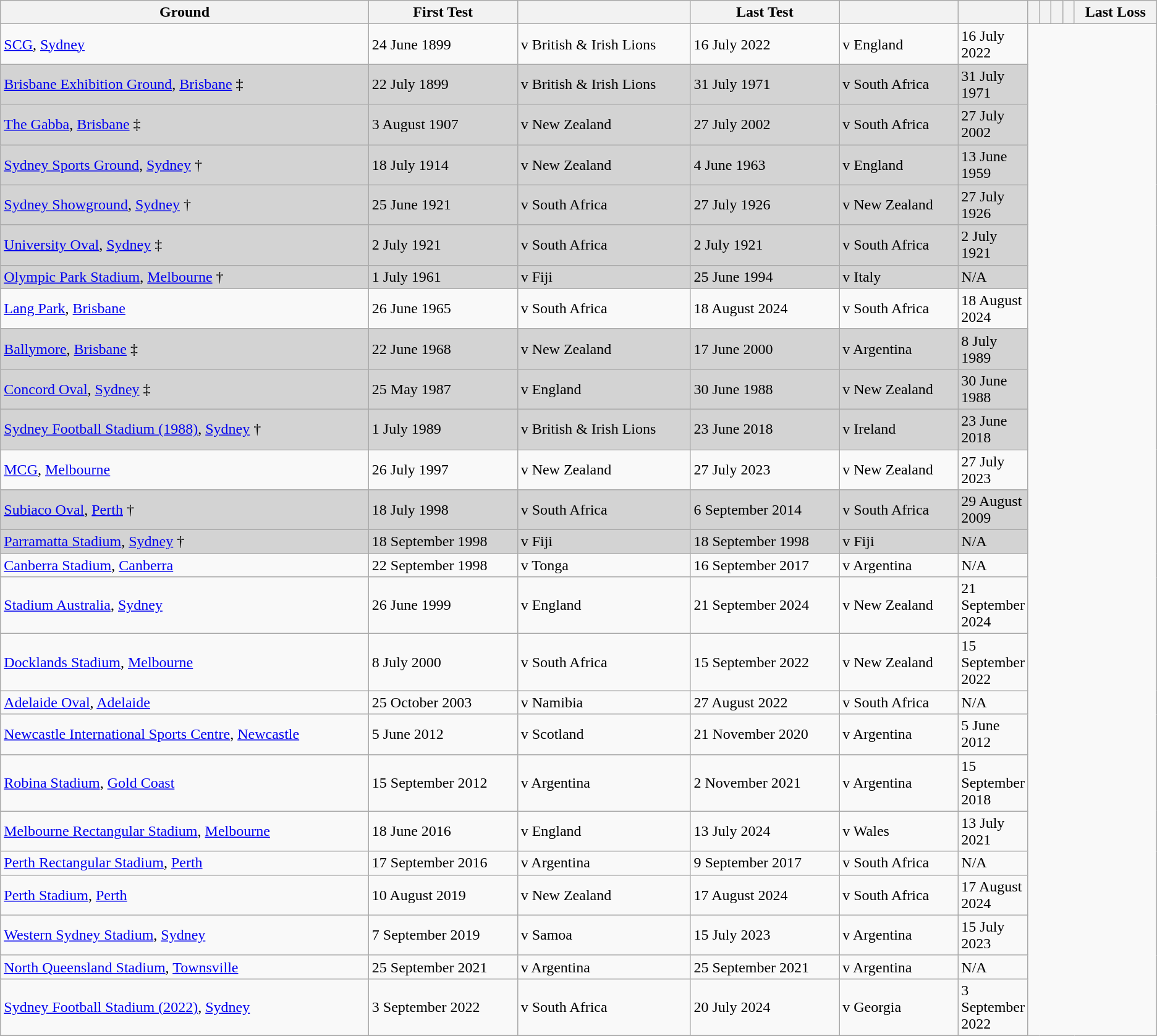<table class="wikitable sortable">
<tr>
<th>Ground</th>
<th>First Test</th>
<th></th>
<th>Last Test</th>
<th></th>
<th width="2%" data-sort-type="number"></th>
<th width="1%" data-sort-type="number"></th>
<th width="1%" data-sort-type="number"></th>
<th width="1%" data-sort-type="number"></th>
<th width="1%" data-sort-type="number"></th>
<th>Last Loss</th>
</tr>
<tr>
<td> <a href='#'>SCG</a>, <a href='#'>Sydney</a></td>
<td>24 June 1899</td>
<td>v British & Irish Lions</td>
<td>16 July 2022</td>
<td>v England<br></td>
<td>16 July 2022</td>
</tr>
<tr style="background-color:#d3d3d3;">
<td> <a href='#'>Brisbane Exhibition Ground</a>, <a href='#'>Brisbane</a> ‡</td>
<td>22 July 1899</td>
<td>v British & Irish Lions</td>
<td>31 July 1971</td>
<td>v South Africa<br></td>
<td>31 July 1971</td>
</tr>
<tr style="background-color:#d3d3d3;">
<td> <a href='#'>The Gabba</a>, <a href='#'>Brisbane</a> ‡</td>
<td>3 August 1907</td>
<td>v New Zealand</td>
<td>27 July 2002</td>
<td>v South Africa<br></td>
<td>27 July 2002</td>
</tr>
<tr style="background-color:#d3d3d3;">
<td> <a href='#'>Sydney Sports Ground</a>, <a href='#'>Sydney</a> †</td>
<td>18 July 1914</td>
<td>v New Zealand</td>
<td>4 June 1963</td>
<td>v England<br></td>
<td>13 June 1959</td>
</tr>
<tr style="background-color:#d3d3d3;">
<td> <a href='#'>Sydney Showground</a>, <a href='#'>Sydney</a> †</td>
<td>25 June 1921</td>
<td>v South Africa</td>
<td>27 July 1926</td>
<td>v New Zealand<br></td>
<td>27 July 1926</td>
</tr>
<tr style="background-color:#d3d3d3;">
<td> <a href='#'>University Oval</a>, <a href='#'>Sydney</a> ‡</td>
<td>2 July 1921</td>
<td>v South Africa</td>
<td>2 July 1921</td>
<td>v South Africa<br></td>
<td>2 July 1921</td>
</tr>
<tr style="background-color:#d3d3d3;">
<td> <a href='#'>Olympic Park Stadium</a>, <a href='#'>Melbourne</a> †</td>
<td>1 July 1961</td>
<td>v Fiji</td>
<td>25 June 1994</td>
<td>v Italy<br></td>
<td>N/A</td>
</tr>
<tr>
<td> <a href='#'>Lang Park</a>, <a href='#'>Brisbane</a></td>
<td>26 June 1965</td>
<td>v South Africa</td>
<td>18 August 2024</td>
<td>v South Africa<br></td>
<td>18 August 2024</td>
</tr>
<tr style="background-color:#d3d3d3;">
<td> <a href='#'>Ballymore</a>, <a href='#'>Brisbane</a> ‡</td>
<td>22 June 1968</td>
<td>v New Zealand</td>
<td>17 June 2000</td>
<td>v Argentina<br></td>
<td>8 July 1989</td>
</tr>
<tr style="background-color:#d3d3d3;">
<td> <a href='#'>Concord Oval</a>, <a href='#'>Sydney</a> ‡</td>
<td>25 May 1987</td>
<td>v England</td>
<td>30 June 1988</td>
<td>v New Zealand<br></td>
<td>30 June 1988</td>
</tr>
<tr style="background-color:#d3d3d3;">
<td> <a href='#'>Sydney Football Stadium (1988)</a>, <a href='#'>Sydney</a> †</td>
<td>1 July 1989</td>
<td>v British & Irish Lions</td>
<td>23 June 2018</td>
<td>v Ireland<br></td>
<td>23 June 2018</td>
</tr>
<tr>
<td> <a href='#'>MCG</a>, <a href='#'>Melbourne</a></td>
<td>26 July 1997</td>
<td>v New Zealand</td>
<td>27 July 2023</td>
<td>v New Zealand<br></td>
<td>27 July 2023</td>
</tr>
<tr style="background-color:#d3d3d3;">
<td> <a href='#'>Subiaco Oval</a>, <a href='#'>Perth</a> †</td>
<td>18 July 1998</td>
<td>v South Africa</td>
<td>6 September 2014</td>
<td>v South Africa<br></td>
<td>29 August 2009</td>
</tr>
<tr style="background-color:#d3d3d3;">
<td> <a href='#'>Parramatta Stadium</a>, <a href='#'>Sydney</a> †</td>
<td>18 September 1998</td>
<td>v Fiji</td>
<td>18 September 1998</td>
<td>v Fiji<br></td>
<td>N/A</td>
</tr>
<tr>
<td> <a href='#'>Canberra Stadium</a>, <a href='#'>Canberra</a></td>
<td>22 September 1998</td>
<td>v Tonga</td>
<td>16 September 2017</td>
<td>v Argentina<br></td>
<td>N/A</td>
</tr>
<tr>
<td> <a href='#'>Stadium Australia</a>, <a href='#'>Sydney</a></td>
<td>26 June 1999</td>
<td>v England</td>
<td>21 September 2024</td>
<td>v New Zealand<br></td>
<td>21 September 2024</td>
</tr>
<tr>
<td> <a href='#'>Docklands Stadium</a>, <a href='#'>Melbourne</a></td>
<td>8 July 2000</td>
<td>v South Africa</td>
<td>15 September 2022</td>
<td>v New Zealand<br></td>
<td>15 September 2022</td>
</tr>
<tr>
<td> <a href='#'>Adelaide Oval</a>, <a href='#'>Adelaide</a></td>
<td>25 October 2003</td>
<td>v Namibia</td>
<td>27 August 2022</td>
<td>v South Africa<br></td>
<td>N/A</td>
</tr>
<tr>
<td> <a href='#'>Newcastle International Sports Centre</a>, <a href='#'>Newcastle</a></td>
<td>5 June 2012</td>
<td>v Scotland</td>
<td>21 November 2020</td>
<td>v Argentina<br></td>
<td>5 June 2012</td>
</tr>
<tr>
<td> <a href='#'>Robina Stadium</a>, <a href='#'>Gold Coast</a></td>
<td>15 September 2012</td>
<td>v Argentina</td>
<td>2 November 2021</td>
<td>v Argentina<br></td>
<td>15 September 2018</td>
</tr>
<tr>
<td> <a href='#'>Melbourne Rectangular Stadium</a>, <a href='#'>Melbourne</a></td>
<td>18 June 2016</td>
<td>v England</td>
<td>13 July 2024</td>
<td>v Wales<br></td>
<td>13 July 2021</td>
</tr>
<tr>
<td> <a href='#'>Perth Rectangular Stadium</a>, <a href='#'>Perth</a></td>
<td>17 September 2016</td>
<td>v Argentina</td>
<td>9 September 2017</td>
<td>v South Africa<br></td>
<td>N/A</td>
</tr>
<tr>
<td> <a href='#'>Perth Stadium</a>, <a href='#'>Perth</a></td>
<td>10 August 2019</td>
<td>v New Zealand</td>
<td>17 August 2024</td>
<td>v South Africa<br></td>
<td>17 August 2024</td>
</tr>
<tr>
<td> <a href='#'>Western Sydney Stadium</a>, <a href='#'>Sydney</a></td>
<td>7 September 2019</td>
<td>v Samoa</td>
<td>15 July 2023</td>
<td>v Argentina<br></td>
<td>15 July 2023</td>
</tr>
<tr>
<td> <a href='#'>North Queensland Stadium</a>, <a href='#'>Townsville</a></td>
<td>25 September 2021</td>
<td>v Argentina</td>
<td>25 September 2021</td>
<td>v Argentina<br></td>
<td>N/A</td>
</tr>
<tr>
<td> <a href='#'>Sydney Football Stadium (2022)</a>, <a href='#'>Sydney</a></td>
<td>3 September 2022</td>
<td>v South Africa</td>
<td>20 July 2024</td>
<td>v Georgia<br></td>
<td>3 September 2022</td>
</tr>
<tr>
</tr>
</table>
